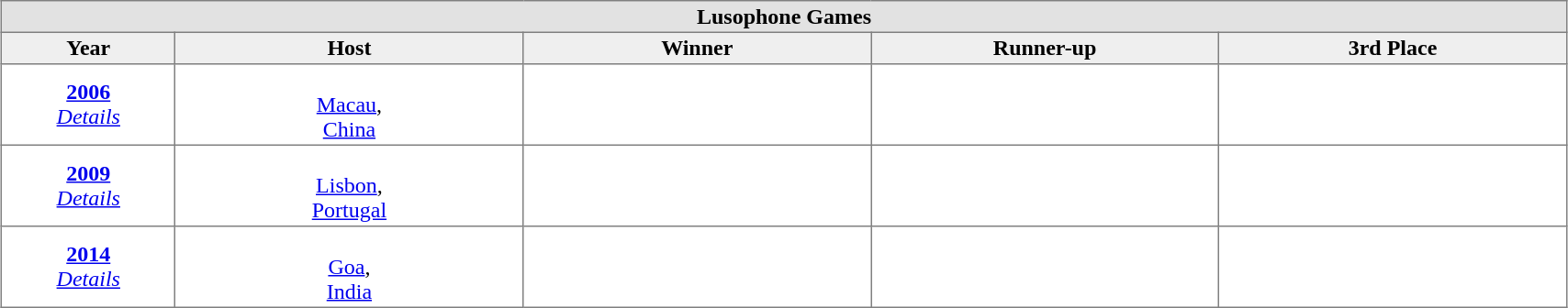<table class="toccolours" border="1" cellpadding="2" style="border-collapse: collapse; text-align: center; width: 90%; margin: 0 auto;">
<tr style="background: #e2e2e2;">
<th colspan=5 width=100%>Lusophone Games</th>
</tr>
<tr style="background: #efefef;">
<th width=10%>Year</th>
<th width=20%>Host</th>
<th width=20%>Winner</th>
<th width=20%>Runner-up</th>
<th width=20%>3rd Place</th>
</tr>
<tr align=center>
<td><strong><a href='#'>2006</a></strong><br><em><a href='#'>Details</a></em></td>
<td><br><a href='#'>Macau</a>,<br> <a href='#'>China</a></td>
<td><strong></strong></td>
<td></td>
<td></td>
</tr>
<tr align=center>
<td><strong><a href='#'>2009</a></strong><br><em><a href='#'>Details</a></em></td>
<td><br><a href='#'>Lisbon</a>,<br> <a href='#'>Portugal</a></td>
<td><strong></strong></td>
<td></td>
<td></td>
</tr>
<tr align=center>
<td><strong><a href='#'>2014</a></strong><br><em><a href='#'>Details</a></em></td>
<td><br><a href='#'>Goa</a>,<br> <a href='#'>India</a></td>
<td><strong></strong></td>
<td></td>
<td></td>
</tr>
</table>
